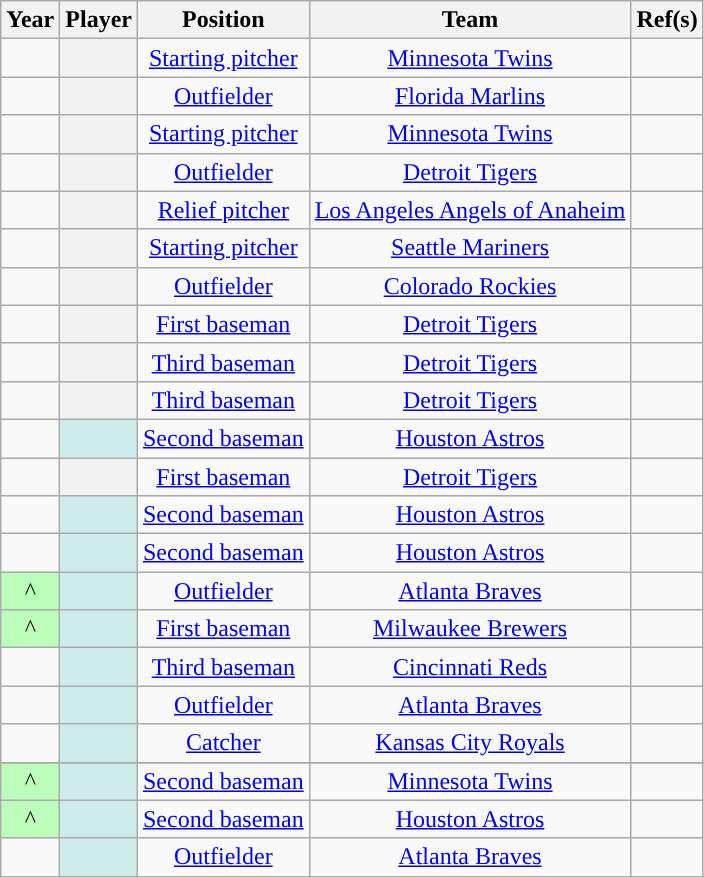<table class="wikitable sortable plainrowheaders" style="text-align:center">
<tr>
<th scope="col">Year</th>
<th scope="col">Player</th>
<th scope="col">Position</th>
<th scope="col">Team</th>
<th scope="col" class="unsortable">Ref(s)</th>
</tr>
<tr>
<td></td>
<th scope="row" style="text-align:center"></th>
<td><a href='#'>Starting pitcher</a></td>
<td><a href='#'>Minnesota Twins</a></td>
<td></td>
</tr>
<tr>
<td></td>
<th scope="row" style="text-align:center"></th>
<td><a href='#'>Outfielder</a></td>
<td><a href='#'>Florida Marlins</a></td>
<td></td>
</tr>
<tr>
<td></td>
<th scope="row" style="text-align:center"> </th>
<td><a href='#'>Starting pitcher</a></td>
<td><a href='#'>Minnesota Twins</a></td>
<td></td>
</tr>
<tr>
<td></td>
<th scope="row" style="text-align:center"></th>
<td><a href='#'>Outfielder</a></td>
<td><a href='#'>Detroit Tigers</a></td>
<td></td>
</tr>
<tr>
<td></td>
<th scope="row" style="text-align:center"></th>
<td><a href='#'>Relief pitcher</a></td>
<td><a href='#'>Los Angeles Angels of Anaheim</a></td>
<td></td>
</tr>
<tr>
<td></td>
<th scope="row" style="text-align:center"></th>
<td><a href='#'>Starting pitcher</a></td>
<td><a href='#'>Seattle Mariners</a></td>
<td></td>
</tr>
<tr>
<td></td>
<th scope="row" style="text-align:center"></th>
<td><a href='#'>Outfielder</a></td>
<td><a href='#'>Colorado Rockies</a></td>
<td></td>
</tr>
<tr>
<td></td>
<th scope="row" style="text-align:center"> </th>
<td><a href='#'>First baseman</a></td>
<td><a href='#'>Detroit Tigers</a></td>
<td></td>
</tr>
<tr>
<td></td>
<th scope="row" style="text-align:center"> </th>
<td><a href='#'>Third baseman</a></td>
<td><a href='#'>Detroit Tigers</a></td>
<td></td>
</tr>
<tr>
<td></td>
<th scope="row" style="text-align:center"> </th>
<td><a href='#'>Third baseman</a></td>
<td><a href='#'>Detroit Tigers</a></td>
<td></td>
</tr>
<tr>
<td></td>
<th scope="row" style="text-align:center; background:#cfecec;"></th>
<td><a href='#'>Second baseman</a></td>
<td><a href='#'>Houston Astros</a></td>
<td></td>
</tr>
<tr>
<td></td>
<th scope="row" style="text-align:center"> </th>
<td><a href='#'>First baseman</a></td>
<td><a href='#'>Detroit Tigers</a></td>
<td></td>
</tr>
<tr>
<td></td>
<th scope="row" style="text-align:center; background:#cfecec;"> </th>
<td><a href='#'>Second baseman</a></td>
<td><a href='#'>Houston Astros</a></td>
<td></td>
</tr>
<tr>
<td></td>
<th scope="row" style="text-align:center; background:#cfecec;"> </th>
<td><a href='#'>Second baseman</a></td>
<td><a href='#'>Houston Astros</a></td>
<td></td>
</tr>
<tr>
<td style="background:#bfb;">^</td>
<th scope="row" style="text-align:center; background:#cfecec;"></th>
<td><a href='#'>Outfielder</a></td>
<td><a href='#'>Atlanta Braves</a></td>
<td></td>
</tr>
<tr>
<td style="background:#bfb;">^</td>
<th scope="row" style="text-align:center; background:#cfecec;"></th>
<td><a href='#'>First baseman</a></td>
<td><a href='#'>Milwaukee Brewers</a></td>
<td></td>
</tr>
<tr>
<td></td>
<th scope="row" style="text-align:center; background:#cfecec;"></th>
<td><a href='#'>Third baseman</a></td>
<td><a href='#'>Cincinnati Reds</a></td>
<td></td>
</tr>
<tr>
<td></td>
<th scope="row" style="text-align:center; background:#cfecec;"> </th>
<td><a href='#'>Outfielder</a></td>
<td><a href='#'>Atlanta Braves</a></td>
<td></td>
</tr>
<tr>
<td></td>
<th scope="row" style="text-align:center; background:#cfecec;"></th>
<td><a href='#'>Catcher</a></td>
<td><a href='#'>Kansas City Royals</a></td>
<td></td>
</tr>
<tr>
</tr>
<tr>
<td style="background:#bfb;">^</td>
<th scope="row" style="text-align:center; background:#cfecec;"></th>
<td><a href='#'>Second baseman</a></td>
<td><a href='#'>Minnesota Twins</a></td>
<td></td>
</tr>
<tr>
<td style="background:#bfb;">^</td>
<th scope="row" style="text-align:center; background:#cfecec;"> </th>
<td><a href='#'>Second baseman</a></td>
<td><a href='#'>Houston Astros</a></td>
<td></td>
</tr>
<tr>
<td></td>
<th scope="row" style="text-align:center; background:#cfecec;"> </th>
<td><a href='#'>Outfielder</a></td>
<td><a href='#'>Atlanta Braves</a></td>
<td></td>
</tr>
<tr>
</tr>
</table>
